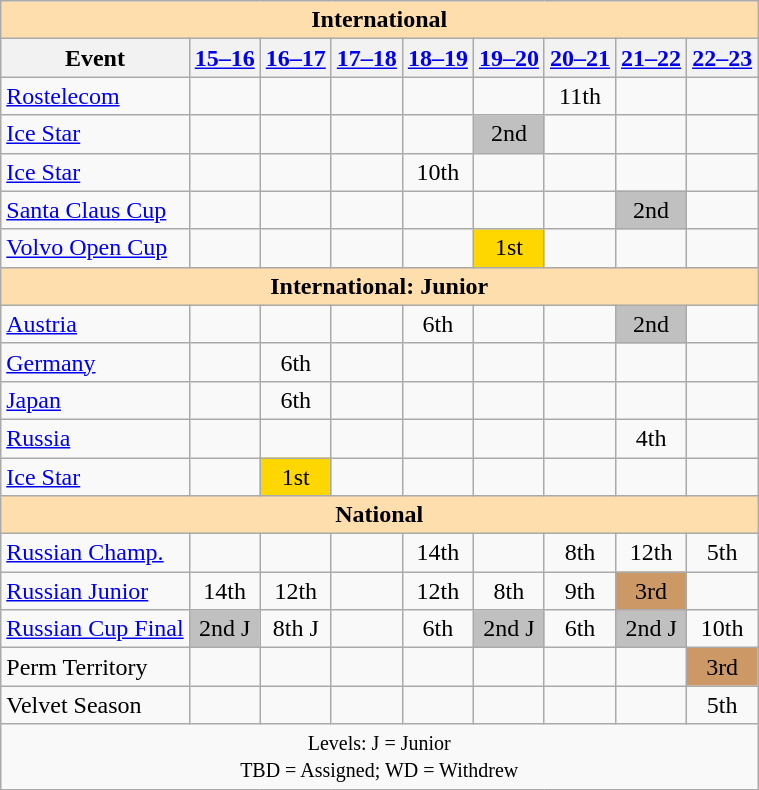<table class="wikitable" style="text-align:center">
<tr>
<th style="background-color: #ffdead; " colspan=9 align=center>International</th>
</tr>
<tr>
<th>Event</th>
<th><a href='#'>15–16</a></th>
<th><a href='#'>16–17</a></th>
<th><a href='#'>17–18</a></th>
<th><a href='#'>18–19</a></th>
<th><a href='#'>19–20</a></th>
<th><a href='#'>20–21</a></th>
<th><a href='#'>21–22</a></th>
<th><a href='#'>22–23</a></th>
</tr>
<tr>
<td align=left> <a href='#'>Rostelecom</a></td>
<td></td>
<td></td>
<td></td>
<td></td>
<td></td>
<td>11th</td>
<td></td>
<td></td>
</tr>
<tr>
<td align=left> <a href='#'>Ice Star</a></td>
<td></td>
<td></td>
<td></td>
<td></td>
<td bgcolor=silver>2nd</td>
<td></td>
<td></td>
<td></td>
</tr>
<tr>
<td align=left><a href='#'>Ice Star</a></td>
<td></td>
<td></td>
<td></td>
<td>10th</td>
<td></td>
<td></td>
<td></td>
<td></td>
</tr>
<tr>
<td align=left><a href='#'>Santa Claus Cup</a></td>
<td></td>
<td></td>
<td></td>
<td></td>
<td></td>
<td></td>
<td bgcolor=silver>2nd</td>
<td></td>
</tr>
<tr>
<td align=left><a href='#'>Volvo Open Cup</a></td>
<td></td>
<td></td>
<td></td>
<td></td>
<td bgcolor=gold>1st</td>
<td></td>
<td></td>
<td></td>
</tr>
<tr>
<th style="background-color: #ffdead; " colspan=9 align=center>International: Junior</th>
</tr>
<tr>
<td align=left> <a href='#'>Austria</a></td>
<td></td>
<td></td>
<td></td>
<td>6th</td>
<td></td>
<td></td>
<td bgcolor=silver>2nd</td>
<td></td>
</tr>
<tr>
<td align=left> <a href='#'>Germany</a></td>
<td></td>
<td>6th</td>
<td></td>
<td></td>
<td></td>
<td></td>
<td></td>
<td></td>
</tr>
<tr>
<td align=left> <a href='#'>Japan</a></td>
<td></td>
<td>6th</td>
<td></td>
<td></td>
<td></td>
<td></td>
<td></td>
<td></td>
</tr>
<tr>
<td align=left> <a href='#'>Russia</a></td>
<td></td>
<td></td>
<td></td>
<td></td>
<td></td>
<td></td>
<td>4th</td>
<td></td>
</tr>
<tr>
<td align=left><a href='#'>Ice Star</a></td>
<td></td>
<td bgcolor=gold>1st</td>
<td></td>
<td></td>
<td></td>
<td></td>
<td></td>
<td></td>
</tr>
<tr>
<th style="background-color: #ffdead; " colspan=9 align=center>National</th>
</tr>
<tr>
<td align=left><a href='#'>Russian Champ.</a></td>
<td></td>
<td></td>
<td></td>
<td>14th</td>
<td></td>
<td>8th</td>
<td>12th</td>
<td>5th</td>
</tr>
<tr>
<td align=left><a href='#'>Russian Junior</a></td>
<td>14th</td>
<td>12th</td>
<td></td>
<td>12th</td>
<td>8th</td>
<td>9th</td>
<td bgcolor=cc9966>3rd</td>
<td></td>
</tr>
<tr>
<td align="left"><a href='#'>Russian Cup Final</a></td>
<td bgcolor=silver>2nd J</td>
<td>8th J</td>
<td></td>
<td>6th</td>
<td bgcolor=silver>2nd J</td>
<td>6th</td>
<td bgcolor=silver>2nd J</td>
<td>10th</td>
</tr>
<tr>
<td align="left"> Perm Territory</td>
<td></td>
<td></td>
<td></td>
<td></td>
<td></td>
<td></td>
<td></td>
<td bgcolor=cc9966>3rd</td>
</tr>
<tr>
<td align="left"> Velvet Season</td>
<td></td>
<td></td>
<td></td>
<td></td>
<td></td>
<td></td>
<td></td>
<td>5th</td>
</tr>
<tr>
<td colspan=9 align="center"><small> Levels: J = Junior <br> TBD = Assigned; WD = Withdrew </small></td>
</tr>
</table>
